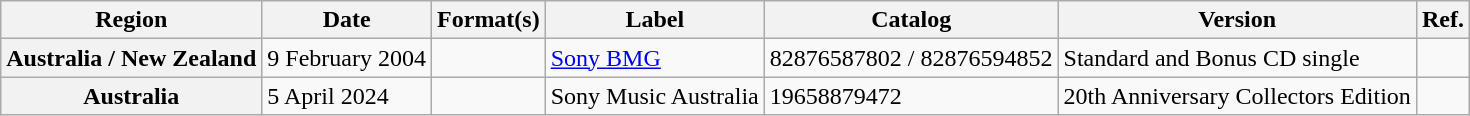<table class="wikitable sortable plainrowheaders">
<tr>
<th scope="col">Region</th>
<th scope="col">Date</th>
<th scope="col">Format(s)</th>
<th scope="col">Label</th>
<th scope="col">Catalog</th>
<th scope="col">Version</th>
<th scope="col">Ref.</th>
</tr>
<tr>
<th scope="row">Australia / New Zealand</th>
<td>9 February 2004</td>
<td></td>
<td><a href='#'>Sony BMG</a></td>
<td>82876587802 / 82876594852</td>
<td>Standard and Bonus CD single</td>
<td style="text-align:center;"></td>
</tr>
<tr>
<th scope="row">Australia</th>
<td>5 April 2024</td>
<td></td>
<td>Sony Music Australia</td>
<td>19658879472</td>
<td>20th Anniversary Collectors Edition</td>
<td style="text-align:center;"></td>
</tr>
</table>
